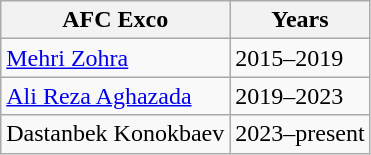<table class="wikitable">
<tr>
<th>AFC Exco</th>
<th>Years</th>
</tr>
<tr>
<td> <a href='#'>Mehri Zohra</a></td>
<td>2015–2019</td>
</tr>
<tr>
<td> <a href='#'>Ali Reza Aghazada</a></td>
<td>2019–2023</td>
</tr>
<tr>
<td> Dastanbek Konokbaev</td>
<td>2023–present</td>
</tr>
</table>
